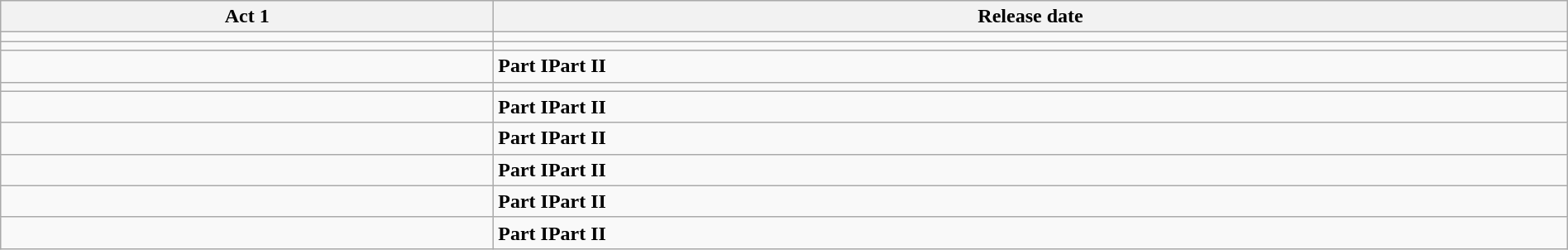<table style="width:100%;" class="wikitable">
<tr>
<th>Act 1</th>
<th>Release date</th>
</tr>
<tr>
<td></td>
<td></td>
</tr>
<tr>
<td></td>
<td></td>
</tr>
<tr>
<td></td>
<td><strong>Part I</strong><strong>Part II</strong></td>
</tr>
<tr>
<td></td>
<td></td>
</tr>
<tr>
<td></td>
<td><strong>Part I</strong><strong>Part II</strong></td>
</tr>
<tr>
<td></td>
<td><strong>Part I</strong><strong>Part II</strong></td>
</tr>
<tr>
<td></td>
<td><strong>Part I</strong><strong>Part II</strong></td>
</tr>
<tr>
<td></td>
<td><strong>Part I</strong><strong>Part II</strong></td>
</tr>
<tr>
<td></td>
<td><strong>Part I</strong><strong>Part II</strong></td>
</tr>
</table>
